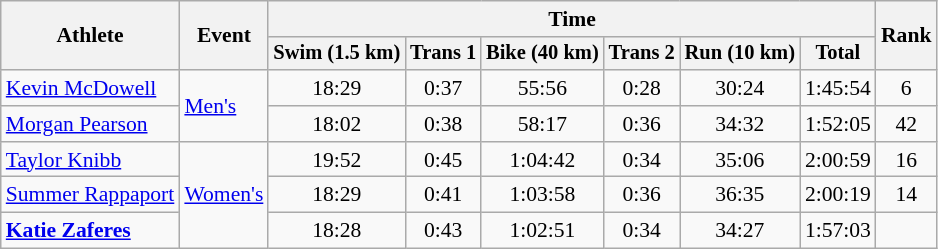<table class=wikitable style=font-size:90%;text-align:center>
<tr>
<th rowspan=2>Athlete</th>
<th rowspan=2>Event</th>
<th colspan=6>Time</th>
<th rowspan=2>Rank</th>
</tr>
<tr style=font-size:95%>
<th>Swim (1.5 km)</th>
<th>Trans 1</th>
<th>Bike (40 km)</th>
<th>Trans 2</th>
<th>Run (10 km)</th>
<th>Total</th>
</tr>
<tr>
<td align=left><a href='#'>Kevin McDowell</a></td>
<td align=left rowspan=2><a href='#'>Men's</a></td>
<td>18:29</td>
<td>0:37</td>
<td>55:56</td>
<td>0:28</td>
<td>30:24</td>
<td>1:45:54</td>
<td>6</td>
</tr>
<tr>
<td align=left><a href='#'>Morgan Pearson</a></td>
<td>18:02</td>
<td>0:38</td>
<td>58:17</td>
<td>0:36</td>
<td>34:32</td>
<td>1:52:05</td>
<td>42</td>
</tr>
<tr>
<td align=left><a href='#'>Taylor Knibb</a></td>
<td align=left rowspan=3><a href='#'>Women's</a></td>
<td>19:52</td>
<td>0:45</td>
<td>1:04:42</td>
<td>0:34</td>
<td>35:06</td>
<td>2:00:59</td>
<td>16</td>
</tr>
<tr>
<td align=left><a href='#'>Summer Rappaport</a></td>
<td>18:29</td>
<td>0:41</td>
<td>1:03:58</td>
<td>0:36</td>
<td>36:35</td>
<td>2:00:19</td>
<td>14</td>
</tr>
<tr>
<td align=left><strong><a href='#'>Katie Zaferes</a></strong></td>
<td>18:28</td>
<td>0:43</td>
<td>1:02:51</td>
<td>0:34</td>
<td>34:27</td>
<td>1:57:03</td>
<td></td>
</tr>
</table>
